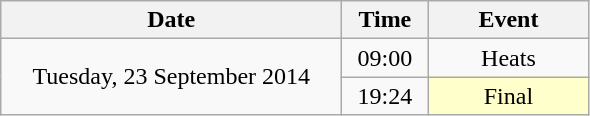<table class = "wikitable" style="text-align:center;">
<tr>
<th width=220>Date</th>
<th width=50>Time</th>
<th width=100>Event</th>
</tr>
<tr>
<td rowspan=2>Tuesday, 23 September 2014</td>
<td>09:00</td>
<td>Heats</td>
</tr>
<tr>
<td>19:24</td>
<td bgcolor=ffffcc>Final</td>
</tr>
</table>
